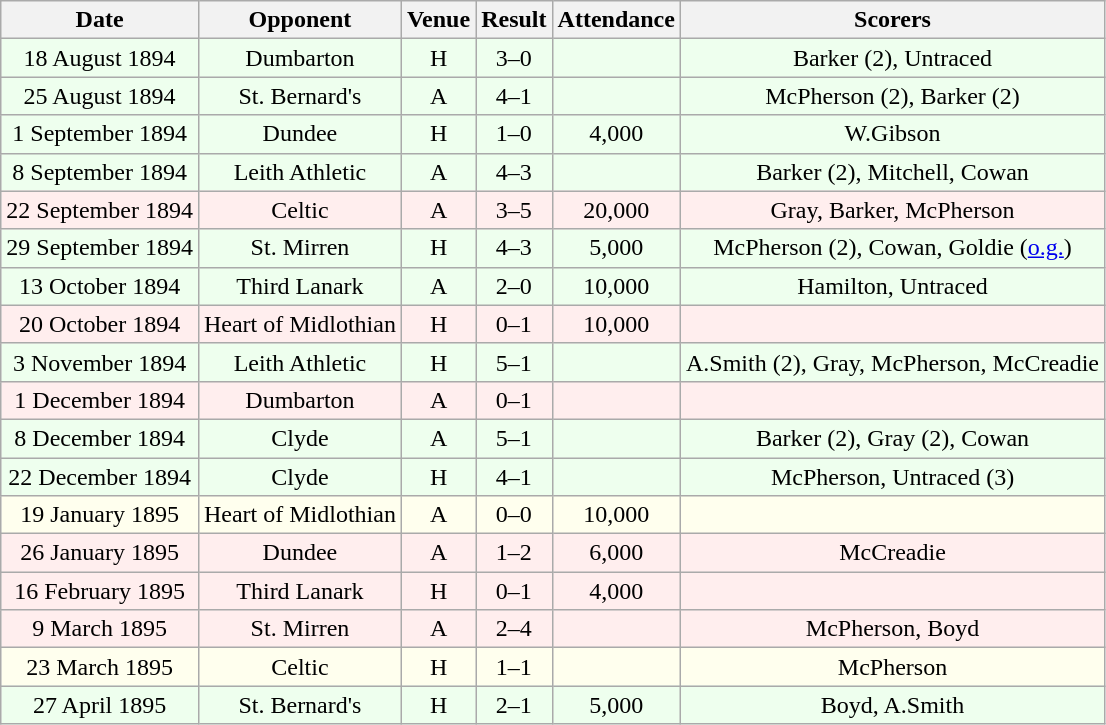<table class="wikitable sortable" style="font-size:100%; text-align:center">
<tr>
<th>Date</th>
<th>Opponent</th>
<th>Venue</th>
<th>Result</th>
<th>Attendance</th>
<th>Scorers</th>
</tr>
<tr bgcolor = "#EEFFEE">
<td>18 August 1894</td>
<td>Dumbarton</td>
<td>H</td>
<td>3–0</td>
<td></td>
<td>Barker (2), Untraced</td>
</tr>
<tr bgcolor = "#EEFFEE">
<td>25 August 1894</td>
<td>St. Bernard's</td>
<td>A</td>
<td>4–1</td>
<td></td>
<td>McPherson (2), Barker (2)</td>
</tr>
<tr bgcolor = "#EEFFEE">
<td>1 September 1894</td>
<td>Dundee</td>
<td>H</td>
<td>1–0</td>
<td>4,000</td>
<td>W.Gibson</td>
</tr>
<tr bgcolor = "#EEFFEE">
<td>8 September 1894</td>
<td>Leith Athletic</td>
<td>A</td>
<td>4–3</td>
<td></td>
<td>Barker (2), Mitchell, Cowan</td>
</tr>
<tr bgcolor = "#FFEEEE">
<td>22 September 1894</td>
<td>Celtic</td>
<td>A</td>
<td>3–5</td>
<td>20,000</td>
<td>Gray, Barker, McPherson</td>
</tr>
<tr bgcolor = "#EEFFEE">
<td>29 September 1894</td>
<td>St. Mirren</td>
<td>H</td>
<td>4–3</td>
<td>5,000</td>
<td>McPherson (2), Cowan, Goldie (<a href='#'>o.g.</a>)</td>
</tr>
<tr bgcolor = "#EEFFEE">
<td>13 October 1894</td>
<td>Third Lanark</td>
<td>A</td>
<td>2–0</td>
<td>10,000</td>
<td>Hamilton, Untraced</td>
</tr>
<tr bgcolor = "#FFEEEE">
<td>20 October 1894</td>
<td>Heart of Midlothian</td>
<td>H</td>
<td>0–1</td>
<td>10,000</td>
<td></td>
</tr>
<tr bgcolor = "#EEFFEE">
<td>3 November 1894</td>
<td>Leith Athletic</td>
<td>H</td>
<td>5–1</td>
<td></td>
<td>A.Smith (2), Gray, McPherson, McCreadie</td>
</tr>
<tr bgcolor = "#FFEEEE">
<td>1 December 1894</td>
<td>Dumbarton</td>
<td>A</td>
<td>0–1</td>
<td></td>
<td></td>
</tr>
<tr bgcolor = "#EEFFEE">
<td>8 December 1894</td>
<td>Clyde</td>
<td>A</td>
<td>5–1</td>
<td></td>
<td>Barker (2), Gray (2), Cowan</td>
</tr>
<tr bgcolor = "#EEFFEE">
<td>22 December 1894</td>
<td>Clyde</td>
<td>H</td>
<td>4–1</td>
<td></td>
<td>McPherson, Untraced (3)</td>
</tr>
<tr bgcolor = "#FFFFEE">
<td>19 January 1895</td>
<td>Heart of Midlothian</td>
<td>A</td>
<td>0–0</td>
<td>10,000</td>
<td></td>
</tr>
<tr bgcolor = "#FFEEEE">
<td>26 January 1895</td>
<td>Dundee</td>
<td>A</td>
<td>1–2</td>
<td>6,000</td>
<td>McCreadie</td>
</tr>
<tr bgcolor = "#FFEEEE">
<td>16 February 1895</td>
<td>Third Lanark</td>
<td>H</td>
<td>0–1</td>
<td>4,000</td>
<td></td>
</tr>
<tr bgcolor = "#FFEEEE">
<td>9 March 1895</td>
<td>St. Mirren</td>
<td>A</td>
<td>2–4</td>
<td></td>
<td>McPherson, Boyd</td>
</tr>
<tr bgcolor = "#FFFFEE">
<td>23 March 1895</td>
<td>Celtic</td>
<td>H</td>
<td>1–1</td>
<td></td>
<td>McPherson</td>
</tr>
<tr bgcolor = "#EEFFEE">
<td>27 April 1895</td>
<td>St. Bernard's</td>
<td>H</td>
<td>2–1</td>
<td>5,000</td>
<td>Boyd, A.Smith</td>
</tr>
</table>
